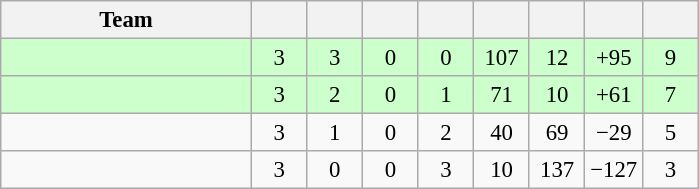<table class="wikitable" style="text-align:center; font-size:95%;">
<tr>
<th width=160>Team</th>
<th width=30></th>
<th width=30></th>
<th width=30></th>
<th width=30></th>
<th width=30></th>
<th width=30></th>
<th width=30></th>
<th width=30></th>
</tr>
<tr style="background:#ccffcc">
<td align=left></td>
<td>3</td>
<td>3</td>
<td>0</td>
<td>0</td>
<td>107</td>
<td>12</td>
<td>+95</td>
<td>9</td>
</tr>
<tr style="background:#ccffcc">
<td align=left></td>
<td>3</td>
<td>2</td>
<td>0</td>
<td>1</td>
<td>71</td>
<td>10</td>
<td>+61</td>
<td>7</td>
</tr>
<tr>
<td align=left></td>
<td>3</td>
<td>1</td>
<td>0</td>
<td>2</td>
<td>40</td>
<td>69</td>
<td>−29</td>
<td>5</td>
</tr>
<tr>
<td align=left></td>
<td>3</td>
<td>0</td>
<td>0</td>
<td>3</td>
<td>10</td>
<td>137</td>
<td>−127</td>
<td>3</td>
</tr>
</table>
